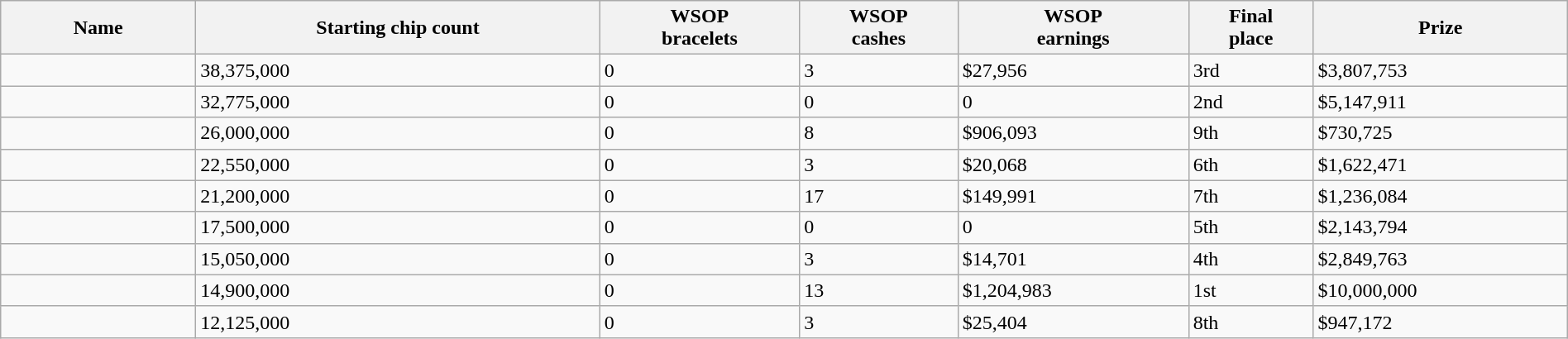<table class="wikitable sortable" width="100%">
<tr>
<th width="150">Name</th>
<th>Starting chip count</th>
<th>WSOP<br>bracelets</th>
<th>WSOP<br>cashes</th>
<th>WSOP<br>earnings</th>
<th>Final<br>place</th>
<th>Prize</th>
</tr>
<tr>
<td></td>
<td>38,375,000</td>
<td>0</td>
<td>3</td>
<td>$27,956</td>
<td>3rd</td>
<td>$3,807,753</td>
</tr>
<tr>
<td></td>
<td>32,775,000</td>
<td>0</td>
<td>0</td>
<td>0</td>
<td>2nd</td>
<td>$5,147,911</td>
</tr>
<tr>
<td></td>
<td>26,000,000</td>
<td>0</td>
<td>8</td>
<td>$906,093</td>
<td>9th</td>
<td>$730,725</td>
</tr>
<tr>
<td></td>
<td>22,550,000</td>
<td>0</td>
<td>3</td>
<td>$20,068</td>
<td>6th</td>
<td>$1,622,471</td>
</tr>
<tr>
<td></td>
<td>21,200,000</td>
<td>0</td>
<td>17</td>
<td>$149,991</td>
<td>7th</td>
<td>$1,236,084</td>
</tr>
<tr>
<td></td>
<td>17,500,000</td>
<td>0</td>
<td>0</td>
<td>0</td>
<td>5th</td>
<td>$2,143,794</td>
</tr>
<tr>
<td></td>
<td>15,050,000</td>
<td>0</td>
<td>3</td>
<td>$14,701</td>
<td>4th</td>
<td>$2,849,763</td>
</tr>
<tr>
<td></td>
<td>14,900,000</td>
<td>0</td>
<td>13</td>
<td>$1,204,983</td>
<td>1st</td>
<td>$10,000,000</td>
</tr>
<tr>
<td></td>
<td>12,125,000</td>
<td>0</td>
<td>3</td>
<td>$25,404</td>
<td>8th</td>
<td>$947,172</td>
</tr>
</table>
